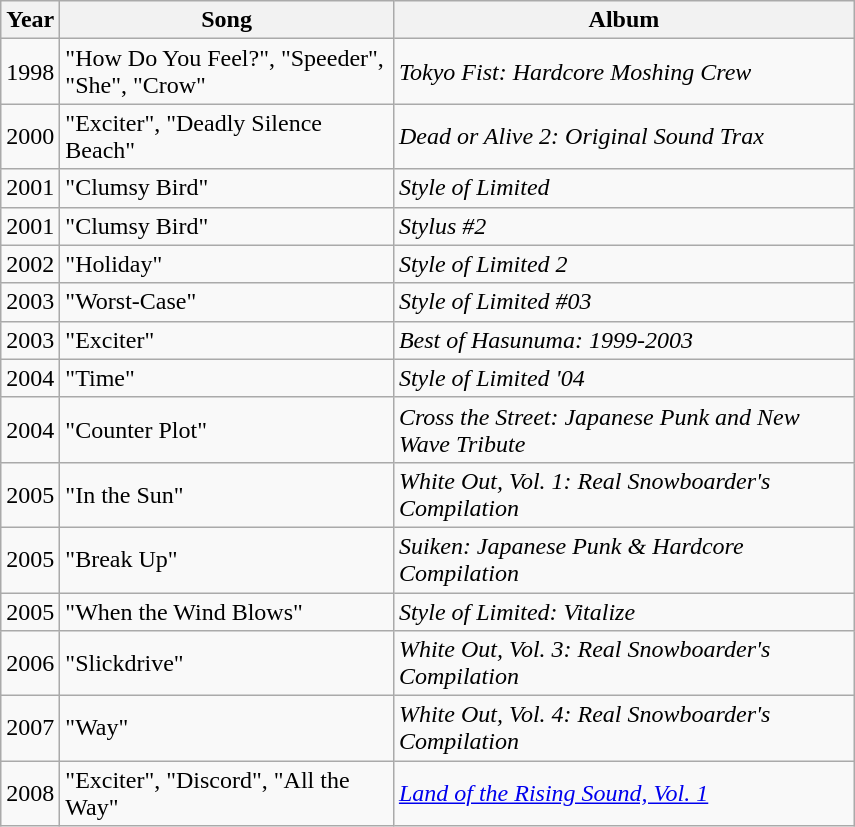<table class="wikitable" border="1">
<tr>
<th>Year</th>
<th width="215">Song</th>
<th width="300">Album</th>
</tr>
<tr>
<td>1998</td>
<td>"How Do You Feel?", "Speeder", "She", "Crow"</td>
<td><em>Tokyo Fist: Hardcore Moshing Crew</em></td>
</tr>
<tr>
<td>2000</td>
<td>"Exciter", "Deadly Silence Beach"</td>
<td><em>Dead or Alive 2: Original Sound Trax</em></td>
</tr>
<tr>
<td>2001</td>
<td>"Clumsy Bird"</td>
<td><em>Style of Limited</em></td>
</tr>
<tr>
<td>2001</td>
<td>"Clumsy Bird"</td>
<td><em>Stylus #2</em></td>
</tr>
<tr>
<td>2002</td>
<td>"Holiday"</td>
<td><em>Style of Limited 2</em></td>
</tr>
<tr>
<td>2003</td>
<td>"Worst-Case"</td>
<td><em>Style of Limited #03</em></td>
</tr>
<tr>
<td>2003</td>
<td>"Exciter"</td>
<td><em>Best of Hasunuma: 1999-2003</em></td>
</tr>
<tr>
<td>2004</td>
<td>"Time"</td>
<td><em>Style of Limited '04</em></td>
</tr>
<tr>
<td>2004</td>
<td>"Counter Plot"</td>
<td><em>Cross the Street: Japanese Punk and New Wave Tribute</em></td>
</tr>
<tr>
<td>2005</td>
<td>"In the Sun"</td>
<td><em>White Out, Vol. 1: Real Snowboarder's Compilation</em></td>
</tr>
<tr>
<td>2005</td>
<td>"Break Up"</td>
<td><em>Suiken: Japanese Punk & Hardcore Compilation</em></td>
</tr>
<tr>
<td>2005</td>
<td>"When the Wind Blows"</td>
<td><em>Style of Limited: Vitalize</em></td>
</tr>
<tr>
<td>2006</td>
<td>"Slickdrive"</td>
<td><em>White Out, Vol. 3: Real Snowboarder's Compilation</em></td>
</tr>
<tr>
<td>2007</td>
<td>"Way"</td>
<td><em>White Out, Vol. 4: Real Snowboarder's Compilation</em></td>
</tr>
<tr>
<td>2008</td>
<td>"Exciter", "Discord", "All the Way"</td>
<td><em><a href='#'>Land of the Rising Sound, Vol. 1</a></em></td>
</tr>
</table>
